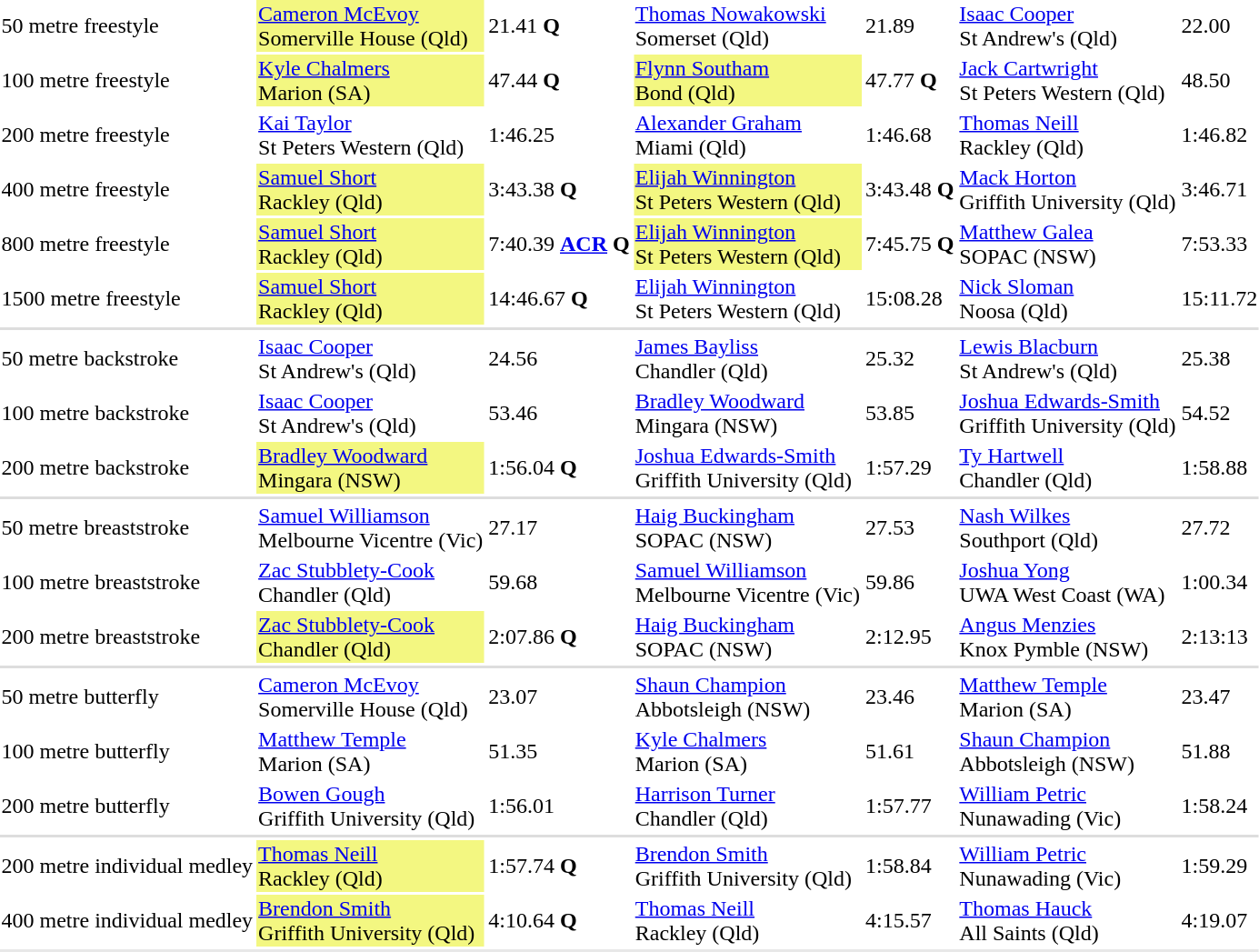<table>
<tr>
<td>50 metre freestyle</td>
<td bgcolor=#F3F781><a href='#'>Cameron McEvoy</a> <br> Somerville House (Qld)</td>
<td>21.41 <strong>Q</strong></td>
<td><a href='#'>Thomas Nowakowski</a> <br> Somerset (Qld)</td>
<td>21.89</td>
<td><a href='#'>Isaac Cooper</a> <br> St Andrew's (Qld)</td>
<td>22.00</td>
</tr>
<tr>
<td>100 metre freestyle</td>
<td bgcolor=#F3F781><a href='#'>Kyle Chalmers</a> <br> Marion (SA)</td>
<td>47.44 <strong>Q</strong></td>
<td bgcolor=#F3F781><a href='#'>Flynn Southam</a> <br> Bond (Qld)</td>
<td>47.77 <strong>Q</strong></td>
<td><a href='#'>Jack Cartwright</a> <br> St Peters Western (Qld)</td>
<td>48.50</td>
</tr>
<tr>
<td>200 metre freestyle</td>
<td><a href='#'>Kai Taylor</a> <br> St Peters Western (Qld)</td>
<td>1:46.25</td>
<td><a href='#'>Alexander Graham</a> <br> Miami (Qld)</td>
<td>1:46.68</td>
<td><a href='#'>Thomas Neill</a> <br> Rackley (Qld)</td>
<td>1:46.82</td>
</tr>
<tr>
<td>400 metre freestyle</td>
<td bgcolor=#F3F781><a href='#'>Samuel Short</a> <br> Rackley (Qld)</td>
<td>3:43.38 <strong>Q</strong></td>
<td bgcolor=#F3F781><a href='#'>Elijah Winnington</a> <br> St Peters Western (Qld)</td>
<td>3:43.48 <strong>Q</strong></td>
<td><a href='#'>Mack Horton</a> <br> Griffith University (Qld)</td>
<td>3:46.71</td>
</tr>
<tr>
<td>800 metre freestyle</td>
<td bgcolor=#F3F781><a href='#'>Samuel Short</a> <br> Rackley (Qld)</td>
<td>7:40.39 <strong><a href='#'>ACR</a></strong> <strong>Q</strong></td>
<td bgcolor=#F3F781><a href='#'>Elijah Winnington</a> <br> St Peters Western (Qld)</td>
<td>7:45.75 <strong>Q</strong></td>
<td><a href='#'>Matthew Galea</a> <br> SOPAC (NSW)</td>
<td>7:53.33</td>
</tr>
<tr>
<td>1500 metre freestyle</td>
<td bgcolor=#F3F781><a href='#'>Samuel Short</a> <br> Rackley (Qld)</td>
<td>14:46.67 <strong>Q</strong></td>
<td><a href='#'>Elijah Winnington</a> <br> St Peters Western (Qld)</td>
<td>15:08.28</td>
<td><a href='#'>Nick Sloman</a> <br> Noosa (Qld)</td>
<td>15:11.72</td>
</tr>
<tr bgcolor=#DDDDDD>
<td colspan=7></td>
</tr>
<tr>
<td>50 metre backstroke</td>
<td><a href='#'>Isaac Cooper</a> <br> St Andrew's (Qld)</td>
<td>24.56</td>
<td><a href='#'>James Bayliss</a> <br> Chandler (Qld)</td>
<td>25.32</td>
<td><a href='#'>Lewis Blacburn</a> <br> St Andrew's (Qld)</td>
<td>25.38</td>
</tr>
<tr>
<td>100 metre backstroke</td>
<td><a href='#'>Isaac Cooper</a> <br> St Andrew's (Qld)</td>
<td>53.46</td>
<td><a href='#'>Bradley Woodward</a> <br> Mingara (NSW)</td>
<td>53.85</td>
<td><a href='#'>Joshua Edwards-Smith</a> <br> Griffith University (Qld)</td>
<td>54.52</td>
</tr>
<tr>
<td>200 metre backstroke</td>
<td bgcolor=#F3F781><a href='#'>Bradley Woodward</a> <br> Mingara (NSW)</td>
<td>1:56.04 <strong>Q</strong></td>
<td><a href='#'>Joshua Edwards-Smith</a> <br> Griffith University (Qld)</td>
<td>1:57.29</td>
<td><a href='#'>Ty Hartwell</a> <br> Chandler (Qld)</td>
<td>1:58.88</td>
</tr>
<tr bgcolor=#DDDDDD>
<td colspan=7></td>
</tr>
<tr>
<td>50 metre breaststroke</td>
<td><a href='#'>Samuel Williamson</a> <br> Melbourne Vicentre (Vic)</td>
<td>27.17</td>
<td><a href='#'>Haig Buckingham</a> <br> SOPAC (NSW)</td>
<td>27.53</td>
<td><a href='#'>Nash Wilkes</a> <br> Southport (Qld)</td>
<td>27.72</td>
</tr>
<tr>
<td>100 metre breaststroke</td>
<td><a href='#'>Zac Stubblety-Cook</a> <br> Chandler (Qld)</td>
<td>59.68</td>
<td><a href='#'>Samuel Williamson</a> <br> Melbourne Vicentre (Vic)</td>
<td>59.86</td>
<td><a href='#'>Joshua Yong</a> <br> UWA West Coast (WA)</td>
<td>1:00.34</td>
</tr>
<tr>
<td>200 metre breaststroke</td>
<td bgcolor=#F3F781><a href='#'>Zac Stubblety-Cook</a> <br> Chandler (Qld)</td>
<td>2:07.86 <strong>Q</strong></td>
<td><a href='#'>Haig Buckingham</a> <br> SOPAC (NSW)</td>
<td>2:12.95</td>
<td><a href='#'>Angus Menzies</a> <br> Knox Pymble (NSW)</td>
<td>2:13:13</td>
</tr>
<tr bgcolor=#DDDDDD>
<td colspan=7></td>
</tr>
<tr>
<td>50 metre butterfly</td>
<td><a href='#'>Cameron McEvoy</a> <br> Somerville House (Qld)</td>
<td>23.07</td>
<td><a href='#'>Shaun Champion</a> <br> Abbotsleigh (NSW)</td>
<td>23.46</td>
<td><a href='#'>Matthew Temple</a> <br> Marion (SA)</td>
<td>23.47</td>
</tr>
<tr>
<td>100 metre butterfly</td>
<td><a href='#'>Matthew Temple</a> <br> Marion (SA)</td>
<td>51.35</td>
<td><a href='#'>Kyle Chalmers</a> <br> Marion (SA)</td>
<td>51.61</td>
<td><a href='#'>Shaun Champion</a> <br> Abbotsleigh (NSW)</td>
<td>51.88</td>
</tr>
<tr>
<td>200 metre butterfly</td>
<td><a href='#'>Bowen Gough</a> <br> Griffith University (Qld)</td>
<td>1:56.01</td>
<td><a href='#'>Harrison Turner</a> <br> Chandler (Qld)</td>
<td>1:57.77</td>
<td><a href='#'>William Petric</a> <br> Nunawading (Vic)</td>
<td>1:58.24</td>
</tr>
<tr bgcolor=#DDDDDD>
<td colspan=7></td>
</tr>
<tr>
<td>200 metre individual medley</td>
<td bgcolor=#F3F781><a href='#'>Thomas Neill</a> <br> Rackley (Qld)</td>
<td>1:57.74 <strong>Q</strong></td>
<td><a href='#'>Brendon Smith</a> <br> Griffith University (Qld)</td>
<td>1:58.84</td>
<td><a href='#'>William Petric</a> <br> Nunawading (Vic)</td>
<td>1:59.29</td>
</tr>
<tr>
<td>400 metre individual medley</td>
<td bgcolor=#F3F781><a href='#'>Brendon Smith</a> <br> Griffith University (Qld)</td>
<td>4:10.64 <strong>Q</strong></td>
<td><a href='#'>Thomas Neill</a> <br> Rackley (Qld)</td>
<td>4:15.57</td>
<td><a href='#'>Thomas Hauck</a> <br> All Saints (Qld)</td>
<td>4:19.07</td>
</tr>
<tr bgcolor= e8e8e8>
<td colspan=7></td>
</tr>
</table>
